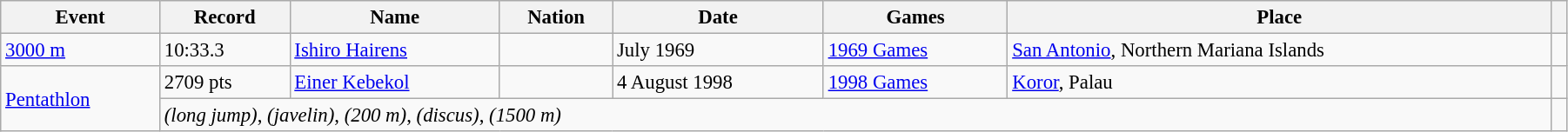<table class="wikitable" style="font-size:95%; width: 95%;">
<tr>
<th>Event</th>
<th>Record</th>
<th>Name</th>
<th>Nation</th>
<th>Date</th>
<th>Games</th>
<th>Place</th>
<th></th>
</tr>
<tr>
<td><a href='#'>3000 m</a></td>
<td>10:33.3 </td>
<td><a href='#'>Ishiro Hairens</a></td>
<td></td>
<td>July 1969</td>
<td><a href='#'>1969 Games</a></td>
<td><a href='#'>San Antonio</a>, Northern Mariana Islands</td>
<td></td>
</tr>
<tr>
<td rowspan=2><a href='#'>Pentathlon</a></td>
<td>2709 pts</td>
<td><a href='#'>Einer Kebekol</a></td>
<td></td>
<td>4 August 1998</td>
<td><a href='#'>1998 Games</a></td>
<td><a href='#'>Koror</a>, Palau</td>
<td></td>
</tr>
<tr>
<td colspan=6><em>(long jump)</em>, <em>(javelin)</em>, <em>(200 m)</em>, <em>(discus)</em>, <em>(1500 m)</em></td>
</tr>
</table>
